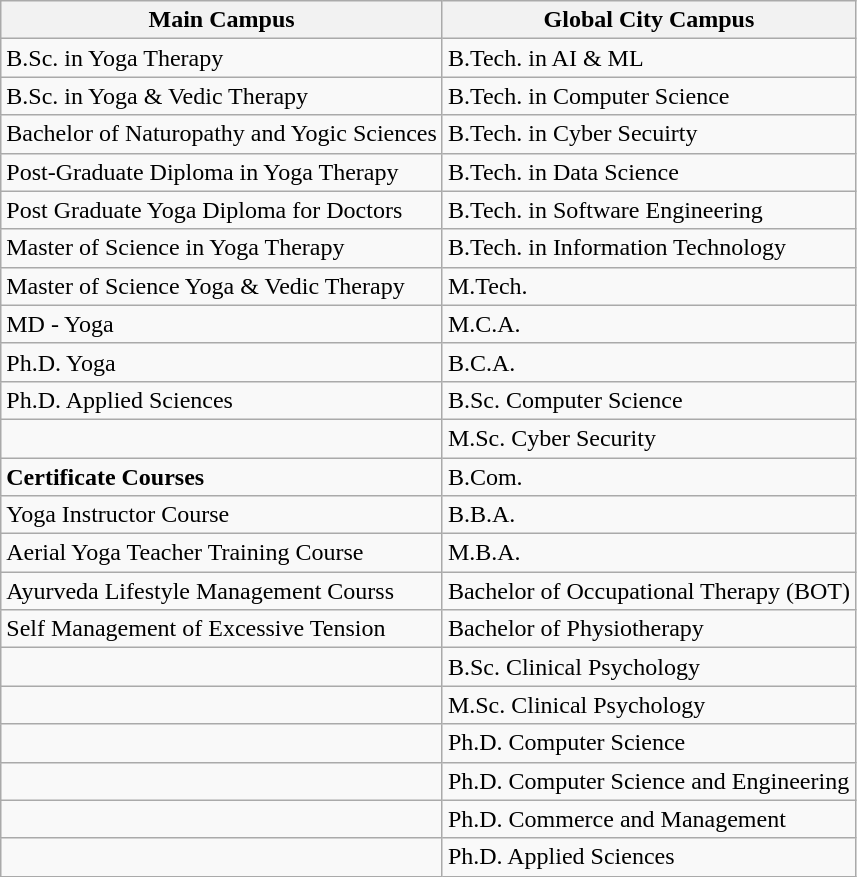<table class="wikitable">
<tr>
<th>Main Campus</th>
<th>Global City Campus</th>
</tr>
<tr>
<td>B.Sc. in Yoga Therapy  </td>
<td>B.Tech. in AI & ML</td>
</tr>
<tr>
<td>B.Sc. in Yoga & Vedic Therapy</td>
<td>B.Tech. in Computer Science</td>
</tr>
<tr>
<td>Bachelor of Naturopathy and Yogic Sciences</td>
<td>B.Tech. in Cyber Secuirty</td>
</tr>
<tr>
<td>Post-Graduate Diploma in Yoga Therapy</td>
<td>B.Tech. in Data Science</td>
</tr>
<tr>
<td>Post Graduate Yoga Diploma for Doctors</td>
<td>B.Tech. in Software Engineering</td>
</tr>
<tr>
<td>Master of Science in Yoga Therapy</td>
<td>B.Tech. in Information Technology</td>
</tr>
<tr>
<td>Master of Science Yoga & Vedic Therapy</td>
<td>M.Tech.</td>
</tr>
<tr>
<td>MD - Yoga</td>
<td>M.C.A.</td>
</tr>
<tr>
<td>Ph.D. Yoga</td>
<td>B.C.A.</td>
</tr>
<tr>
<td>Ph.D. Applied Sciences</td>
<td>B.Sc. Computer Science</td>
</tr>
<tr>
<td></td>
<td>M.Sc. Cyber Security</td>
</tr>
<tr>
<td><strong>Certificate Courses</strong>  </td>
<td>B.Com.</td>
</tr>
<tr>
<td>Yoga Instructor Course</td>
<td>B.B.A.</td>
</tr>
<tr>
<td>Aerial Yoga Teacher Training Course</td>
<td>M.B.A.</td>
</tr>
<tr>
<td>Ayurveda Lifestyle Management Courss</td>
<td>Bachelor of Occupational Therapy (BOT)</td>
</tr>
<tr>
<td>Self Management of Excessive Tension</td>
<td>Bachelor of Physiotherapy</td>
</tr>
<tr>
<td></td>
<td>B.Sc. Clinical Psychology</td>
</tr>
<tr>
<td></td>
<td>M.Sc. Clinical Psychology</td>
</tr>
<tr>
<td></td>
<td>Ph.D. Computer Science</td>
</tr>
<tr>
<td></td>
<td>Ph.D. Computer Science and Engineering</td>
</tr>
<tr>
<td></td>
<td>Ph.D. Commerce and Management</td>
</tr>
<tr>
<td></td>
<td>Ph.D. Applied Sciences</td>
</tr>
</table>
